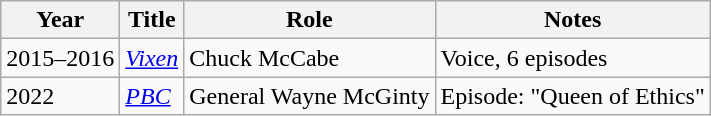<table class="wikitable sortable">
<tr>
<th>Year</th>
<th>Title</th>
<th>Role</th>
<th class="unsortable">Notes</th>
</tr>
<tr>
<td>2015–2016</td>
<td><em><a href='#'>Vixen</a></em></td>
<td>Chuck McCabe</td>
<td>Voice, 6 episodes</td>
</tr>
<tr>
<td>2022</td>
<td><em><a href='#'>PBC</a></em></td>
<td>General Wayne McGinty</td>
<td>Episode: "Queen of Ethics"</td>
</tr>
</table>
